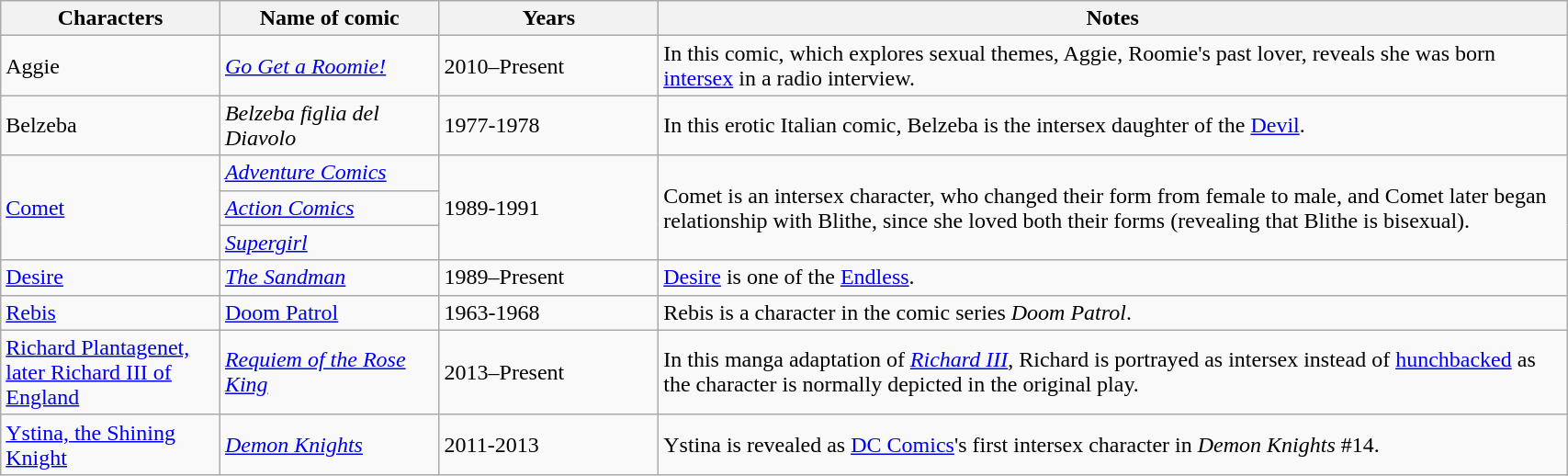<table class="wikitable sortable" width="90%">
<tr>
<th scope="col"  width = "14%">Characters</th>
<th scope="col"  width = "14%">Name of comic</th>
<th scope="col"  width = "14%">Years</th>
<th scope="col"  class="unsortable">Notes</th>
</tr>
<tr>
<td>Aggie</td>
<td><em><a href='#'>Go Get a Roomie!</a></em></td>
<td>2010–Present</td>
<td>In this comic, which explores sexual themes, Aggie, Roomie's past lover, reveals she was born <a href='#'>intersex</a> in a radio interview.</td>
</tr>
<tr>
<td>Belzeba</td>
<td><em>Belzeba figlia del Diavolo</em></td>
<td>1977-1978</td>
<td>In this erotic Italian comic, Belzeba is the intersex daughter of the <a href='#'>Devil</a>.</td>
</tr>
<tr>
<td rowspan="3"><a href='#'>Comet</a></td>
<td scope="row"><em><a href='#'>Adventure Comics</a></em></td>
<td rowspan="3">1989-1991</td>
<td rowspan="3">Comet is an intersex character, who changed their form from female to male, and Comet later began relationship with Blithe, since she loved both their forms (revealing that Blithe is bisexual).</td>
</tr>
<tr>
<td scope="row"><em><a href='#'>Action Comics</a></em></td>
</tr>
<tr>
<td scope="row"><a href='#'><em>Supergirl</em></a></td>
</tr>
<tr>
<td><a href='#'>Desire</a></td>
<td scope="row"><a href='#'><em>The Sandman</em></a></td>
<td>1989–Present</td>
<td><a href='#'>Desire</a> is one of the <a href='#'>Endless</a>.</td>
</tr>
<tr>
<td><a href='#'>Rebis</a></td>
<td scope="row"><a href='#'>Doom Patrol</a></td>
<td>1963-1968</td>
<td>Rebis is a character in the comic series <em>Doom Patrol</em>.</td>
</tr>
<tr>
<td><a href='#'>Richard Plantagenet, later Richard III of England</a></td>
<td><em><a href='#'>Requiem of the Rose King</a></em></td>
<td>2013–Present</td>
<td>In this manga adaptation of <em><a href='#'>Richard III</a></em>, Richard is portrayed as intersex instead of <a href='#'>hunchbacked</a> as the character is normally depicted in the original play.</td>
</tr>
<tr>
<td><a href='#'>Ystina, the Shining Knight</a></td>
<td scope="row"><em><a href='#'>Demon Knights</a></em></td>
<td>2011-2013</td>
<td>Ystina is revealed as <a href='#'>DC Comics</a>'s first intersex character in <em>Demon Knights</em> #14.</td>
</tr>
</table>
